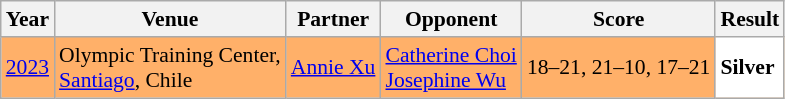<table class="sortable wikitable" style="font-size: 90%;">
<tr>
<th>Year</th>
<th>Venue</th>
<th>Partner</th>
<th>Opponent</th>
<th>Score</th>
<th>Result</th>
</tr>
<tr style="background:#FFB069">
<td align="center"><a href='#'>2023</a></td>
<td align="left">Olympic Training Center,<br><a href='#'>Santiago</a>, Chile</td>
<td align="left"> <a href='#'>Annie Xu</a></td>
<td align="left"> <a href='#'>Catherine Choi</a><br> <a href='#'>Josephine Wu</a></td>
<td align="left">18–21, 21–10, 17–21</td>
<td style="text-align:left; background:white"> <strong>Silver</strong></td>
</tr>
</table>
